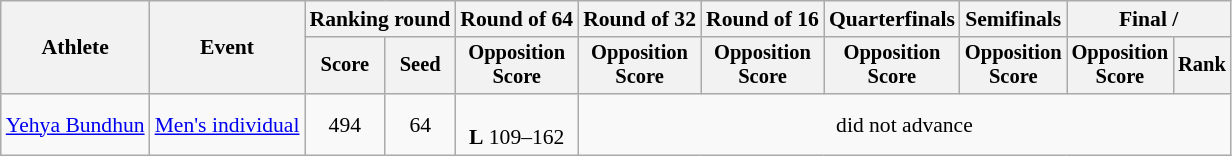<table class="wikitable" style="font-size:90%">
<tr>
<th rowspan="2">Athlete</th>
<th rowspan="2">Event</th>
<th colspan="2">Ranking round</th>
<th>Round of 64</th>
<th>Round of 32</th>
<th>Round of 16</th>
<th>Quarterfinals</th>
<th>Semifinals</th>
<th colspan="2">Final / </th>
</tr>
<tr style="font-size:95%">
<th>Score</th>
<th>Seed</th>
<th>Opposition<br>Score</th>
<th>Opposition<br>Score</th>
<th>Opposition<br>Score</th>
<th>Opposition<br>Score</th>
<th>Opposition<br>Score</th>
<th>Opposition<br>Score</th>
<th>Rank</th>
</tr>
<tr align=center>
<td align=left><a href='#'>Yehya Bundhun</a></td>
<td align=left rowspan=2><a href='#'>Men's individual</a></td>
<td>494</td>
<td>64</td>
<td><br><strong>L</strong> 109–162</td>
<td colspan=6>did not advance</td>
</tr>
</table>
